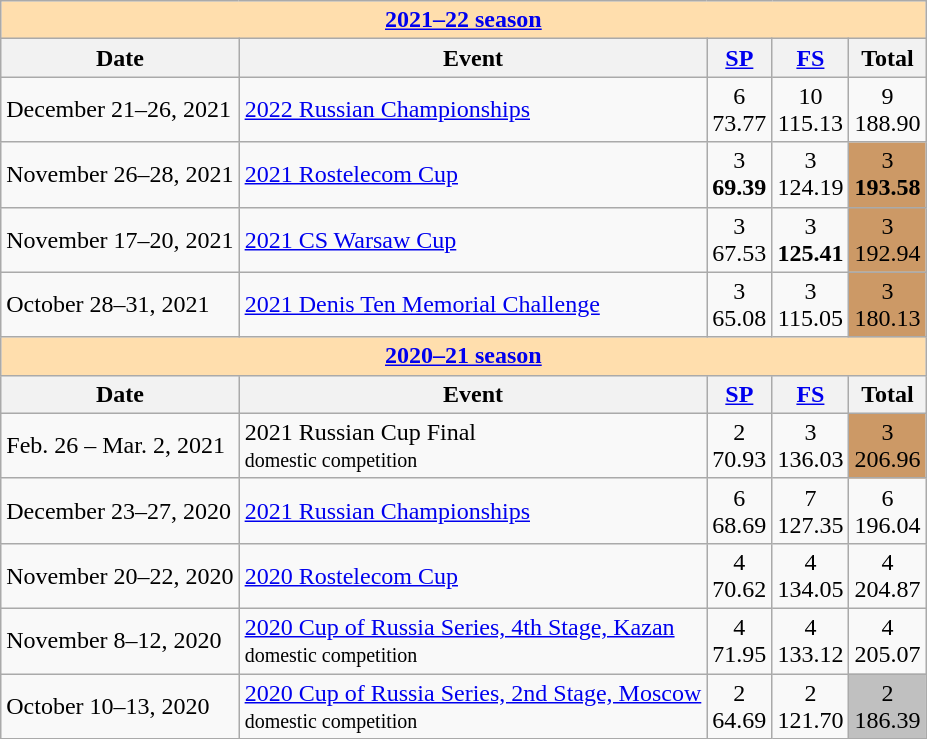<table class="wikitable">
<tr>
<td style="background-color: #ffdead; " colspan=5 align=center><a href='#'><strong>2021–22 season</strong></a></td>
</tr>
<tr>
<th>Date</th>
<th>Event</th>
<th><a href='#'>SP</a></th>
<th><a href='#'>FS</a></th>
<th>Total</th>
</tr>
<tr>
<td>December 21–26, 2021</td>
<td><a href='#'>2022 Russian Championships</a></td>
<td align=center>6 <br> 73.77</td>
<td align=center>10 <br> 115.13</td>
<td align=center>9 <br> 188.90</td>
</tr>
<tr>
<td>November 26–28, 2021</td>
<td><a href='#'>2021 Rostelecom Cup</a></td>
<td align=center>3 <br> <strong>69.39</strong></td>
<td align=center>3 <br> 124.19</td>
<td align=center bgcolor=cc9966>3 <br> <strong>193.58</strong></td>
</tr>
<tr>
<td>November 17–20, 2021</td>
<td><a href='#'>2021 CS Warsaw Cup</a></td>
<td align=center>3 <br> 67.53</td>
<td align=center>3 <br> <strong>125.41</strong></td>
<td align=center bgcolor=cc9966>3 <br> 192.94</td>
</tr>
<tr>
<td>October 28–31, 2021</td>
<td><a href='#'>2021 Denis Ten Memorial Challenge</a></td>
<td align=center>3 <br> 65.08</td>
<td align=center>3 <br> 115.05</td>
<td align=center bgcolor=cc9966>3 <br> 180.13</td>
</tr>
<tr>
<td style="background-color: #ffdead; " colspan=6 align=center><a href='#'><strong>2020–21 season</strong></a></td>
</tr>
<tr>
<th>Date</th>
<th>Event</th>
<th><a href='#'>SP</a></th>
<th><a href='#'>FS</a></th>
<th>Total</th>
</tr>
<tr>
<td>Feb. 26 – Mar. 2, 2021</td>
<td>2021 Russian Cup Final <br> <small>domestic competition</small></td>
<td align=center>2 <br> 70.93</td>
<td align=center>3 <br> 136.03</td>
<td align=center bgcolor=cc9966>3 <br> 206.96</td>
</tr>
<tr>
<td>December 23–27, 2020</td>
<td><a href='#'>2021 Russian Championships</a></td>
<td align=center>6 <br> 68.69</td>
<td align=center>7 <br> 127.35</td>
<td align=center>6 <br> 196.04</td>
</tr>
<tr>
<td>November 20–22, 2020</td>
<td><a href='#'>2020 Rostelecom Cup</a></td>
<td align=center>4 <br> 70.62</td>
<td align=center>4 <br> 134.05</td>
<td align=center>4 <br> 204.87</td>
</tr>
<tr>
<td>November 8–12, 2020</td>
<td><a href='#'>2020 Cup of Russia Series, 4th Stage, Kazan</a> <br> <small>domestic competition</small></td>
<td align=center>4 <br> 71.95</td>
<td align=center>4 <br> 133.12</td>
<td align=center>4 <br> 205.07</td>
</tr>
<tr>
<td>October 10–13, 2020</td>
<td><a href='#'>2020 Cup of Russia Series, 2nd Stage, Moscow</a> <br> <small>domestic competition</small></td>
<td align=center>2 <br> 64.69</td>
<td align=center>2 <br> 121.70</td>
<td align=center bgcolor=silver>2 <br> 186.39</td>
</tr>
</table>
